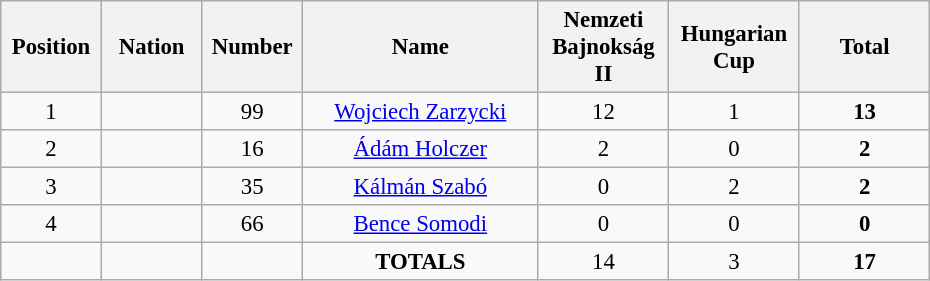<table class="wikitable" style="font-size: 95%; text-align: center;">
<tr>
<th width=60>Position</th>
<th width=60>Nation</th>
<th width=60>Number</th>
<th width=150>Name</th>
<th width=80>Nemzeti Bajnokság II</th>
<th width=80>Hungarian Cup</th>
<th width=80>Total</th>
</tr>
<tr>
<td>1</td>
<td></td>
<td>99</td>
<td><a href='#'>Wojciech Zarzycki</a></td>
<td>12</td>
<td>1</td>
<td><strong>13</strong></td>
</tr>
<tr>
<td>2</td>
<td></td>
<td>16</td>
<td><a href='#'>Ádám Holczer</a></td>
<td>2</td>
<td>0</td>
<td><strong>2</strong></td>
</tr>
<tr>
<td>3</td>
<td></td>
<td>35</td>
<td><a href='#'>Kálmán Szabó</a></td>
<td>0</td>
<td>2</td>
<td><strong>2</strong></td>
</tr>
<tr>
<td>4</td>
<td></td>
<td>66</td>
<td><a href='#'>Bence Somodi</a></td>
<td>0</td>
<td>0</td>
<td><strong>0</strong></td>
</tr>
<tr>
<td></td>
<td></td>
<td></td>
<td><strong>TOTALS</strong></td>
<td>14</td>
<td>3</td>
<td><strong>17</strong></td>
</tr>
</table>
